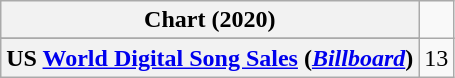<table class="wikitable sortable plainrowheaders" style="text-align:center">
<tr>
<th scope="col">Chart (2020)</th>
</tr>
<tr>
</tr>
<tr>
</tr>
<tr>
<th scope="row">US <a href='#'>World Digital Song Sales</a> (<em><a href='#'>Billboard</a></em>)</th>
<td>13</td>
</tr>
</table>
